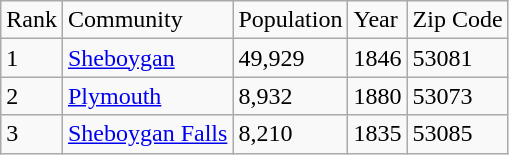<table class="wikitable sortable">
<tr>
<td>Rank</td>
<td>Community</td>
<td>Population</td>
<td>Year</td>
<td>Zip Code</td>
</tr>
<tr>
<td>1</td>
<td><a href='#'>Sheboygan</a></td>
<td>49,929</td>
<td>1846</td>
<td>53081</td>
</tr>
<tr>
<td>2</td>
<td><a href='#'>Plymouth</a></td>
<td>8,932</td>
<td>1880</td>
<td>53073</td>
</tr>
<tr>
<td>3</td>
<td><a href='#'>Sheboygan Falls</a></td>
<td>8,210</td>
<td>1835</td>
<td>53085</td>
</tr>
</table>
